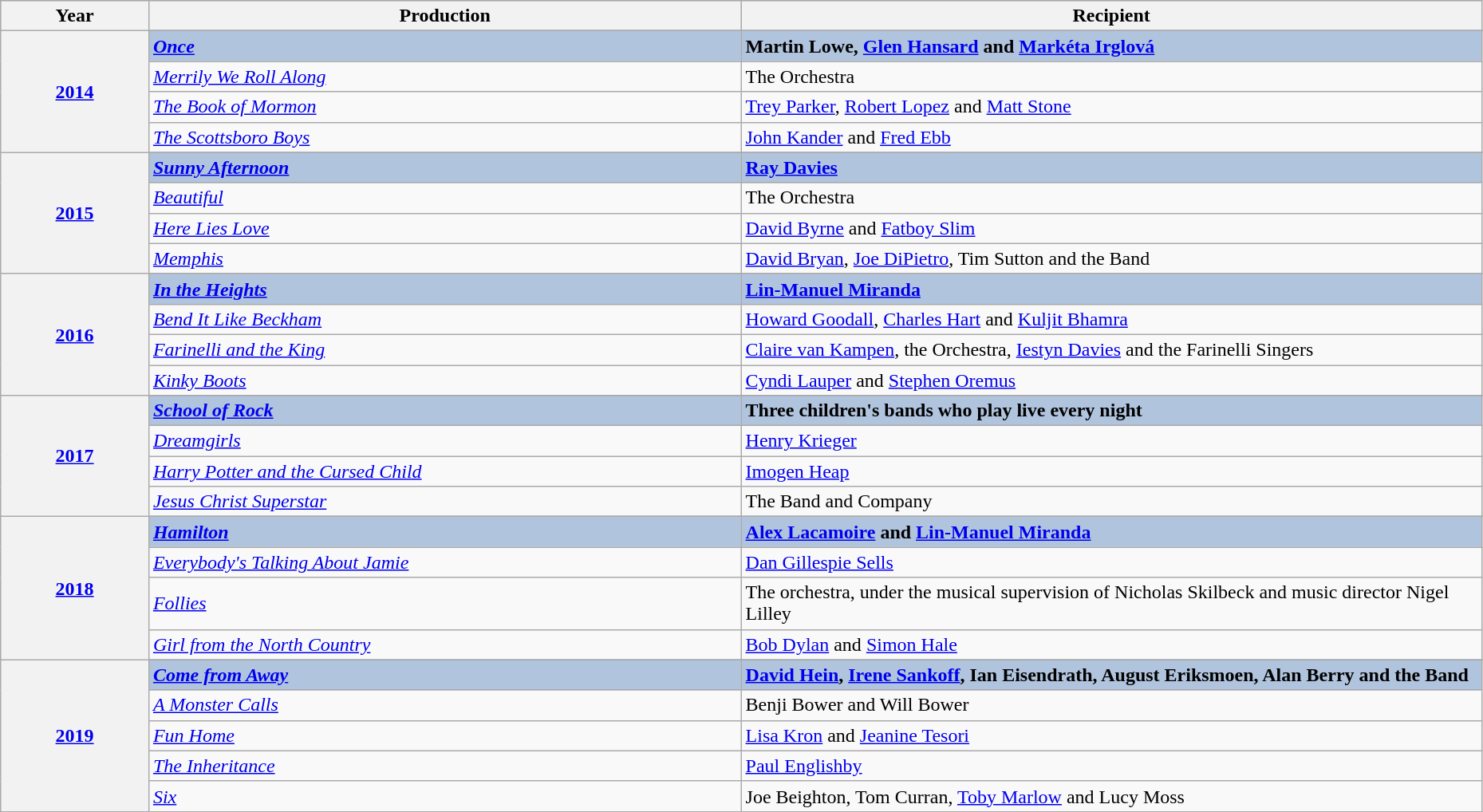<table class="wikitable" style="width:98%;">
<tr style="background:#bebebe;">
<th style="width:10%;">Year</th>
<th style="width:40%;">Production</th>
<th style="width:50%;">Recipient</th>
</tr>
<tr>
<th rowspan="5" align="center"><a href='#'>2014</a></th>
</tr>
<tr style="background:#B0C4DE">
<td><strong><em><a href='#'>Once</a></em></strong></td>
<td><strong>Martin Lowe, <a href='#'>Glen Hansard</a> and <a href='#'>Markéta Irglová</a></strong></td>
</tr>
<tr>
<td><em><a href='#'>Merrily We Roll Along</a></em></td>
<td>The Orchestra</td>
</tr>
<tr>
<td><em><a href='#'>The Book of Mormon</a></em></td>
<td><a href='#'>Trey Parker</a>, <a href='#'>Robert Lopez</a> and <a href='#'>Matt Stone</a></td>
</tr>
<tr>
<td><em><a href='#'>The Scottsboro Boys</a></em></td>
<td><a href='#'>John Kander</a> and <a href='#'>Fred Ebb</a></td>
</tr>
<tr>
<th rowspan="5" align="center"><a href='#'>2015</a></th>
</tr>
<tr style="background:#B0C4DE">
<td><strong><em><a href='#'>Sunny Afternoon</a></em></strong></td>
<td><strong><a href='#'>Ray Davies</a></strong></td>
</tr>
<tr>
<td><em><a href='#'>Beautiful</a></em></td>
<td>The Orchestra</td>
</tr>
<tr>
<td><em><a href='#'>Here Lies Love</a></em></td>
<td><a href='#'>David Byrne</a> and <a href='#'>Fatboy Slim</a></td>
</tr>
<tr>
<td><em><a href='#'>Memphis</a></em></td>
<td><a href='#'>David Bryan</a>, <a href='#'>Joe DiPietro</a>, Tim Sutton and the Band</td>
</tr>
<tr>
<th rowspan="5" align="center"><a href='#'>2016</a></th>
</tr>
<tr style="background:#B0C4DE">
<td><strong><em><a href='#'>In the Heights</a></em></strong></td>
<td><strong><a href='#'>Lin-Manuel Miranda</a></strong></td>
</tr>
<tr>
<td><em><a href='#'>Bend It Like Beckham</a></em></td>
<td><a href='#'>Howard Goodall</a>, <a href='#'>Charles Hart</a> and <a href='#'>Kuljit Bhamra</a></td>
</tr>
<tr>
<td><em><a href='#'>Farinelli and the King</a></em></td>
<td><a href='#'>Claire van Kampen</a>, the Orchestra, <a href='#'>Iestyn Davies</a> and the Farinelli Singers</td>
</tr>
<tr>
<td><em><a href='#'>Kinky Boots</a></em></td>
<td><a href='#'>Cyndi Lauper</a> and <a href='#'>Stephen Oremus</a></td>
</tr>
<tr>
<th rowspan="5" align="center"><a href='#'>2017</a></th>
</tr>
<tr style="background:#B0C4DE">
<td><em><a href='#'><strong>School of Rock</strong></a></em></td>
<td><strong>Three children's bands who play live every night</strong></td>
</tr>
<tr>
<td><em><a href='#'>Dreamgirls</a></em></td>
<td><a href='#'>Henry Krieger</a></td>
</tr>
<tr>
<td><em><a href='#'>Harry Potter and the Cursed Child</a></em></td>
<td><a href='#'>Imogen Heap</a></td>
</tr>
<tr>
<td><em><a href='#'>Jesus Christ Superstar</a></em></td>
<td>The Band and Company</td>
</tr>
<tr>
<th rowspan="5"><a href='#'>2018</a></th>
</tr>
<tr style="background:#B0C4DE">
<td><a href='#'><strong><em>Hamilton</em></strong></a></td>
<td><strong><a href='#'>Alex Lacamoire</a> and <a href='#'>Lin-Manuel Miranda</a></strong></td>
</tr>
<tr>
<td><em><a href='#'>Everybody's Talking About Jamie</a></em></td>
<td><a href='#'>Dan Gillespie Sells</a></td>
</tr>
<tr>
<td><em><a href='#'>Follies</a></em></td>
<td>The orchestra, under the musical supervision of Nicholas Skilbeck and music director Nigel Lilley</td>
</tr>
<tr>
<td><em><a href='#'>Girl from the North Country</a></em></td>
<td><a href='#'>Bob Dylan</a> and <a href='#'>Simon Hale</a></td>
</tr>
<tr>
<th rowspan=6><a href='#'>2019</a></th>
</tr>
<tr style="background:#B0C4DE">
<td><strong><em><a href='#'>Come from Away</a></em></strong></td>
<td><strong><a href='#'>David Hein</a>, <a href='#'>Irene Sankoff</a>, Ian Eisendrath, August Eriksmoen, Alan Berry and the Band</strong></td>
</tr>
<tr>
<td><em><a href='#'>A Monster Calls</a></em></td>
<td>Benji Bower and Will Bower</td>
</tr>
<tr>
<td><em><a href='#'>Fun Home</a></em></td>
<td><a href='#'>Lisa Kron</a> and <a href='#'>Jeanine Tesori</a></td>
</tr>
<tr>
<td><em><a href='#'>The Inheritance</a></em></td>
<td><a href='#'>Paul Englishby</a></td>
</tr>
<tr>
<td><em><a href='#'>Six</a></em></td>
<td>Joe Beighton, Tom Curran, <a href='#'>Toby Marlow</a> and Lucy Moss</td>
</tr>
</table>
